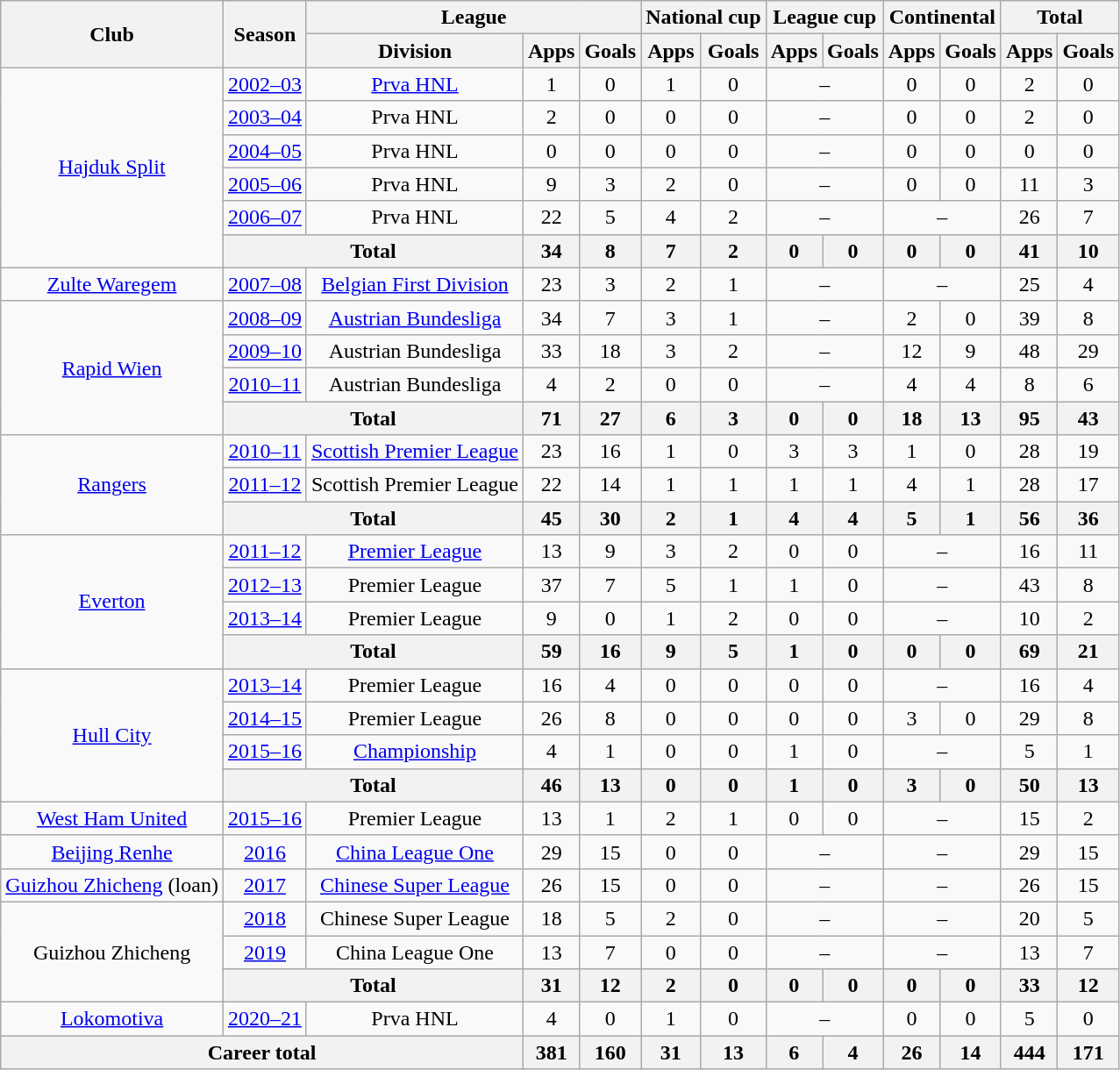<table class="wikitable" style="text-align:center">
<tr>
<th rowspan="2">Club</th>
<th rowspan="2">Season</th>
<th colspan="3">League</th>
<th colspan="2">National cup</th>
<th colspan="2">League cup</th>
<th colspan="2">Continental</th>
<th colspan="2">Total</th>
</tr>
<tr>
<th>Division</th>
<th>Apps</th>
<th>Goals</th>
<th>Apps</th>
<th>Goals</th>
<th>Apps</th>
<th>Goals</th>
<th>Apps</th>
<th>Goals</th>
<th>Apps</th>
<th>Goals</th>
</tr>
<tr>
<td rowspan="6"><a href='#'>Hajduk Split</a></td>
<td><a href='#'>2002–03</a></td>
<td><a href='#'>Prva HNL</a></td>
<td>1</td>
<td>0</td>
<td>1</td>
<td>0</td>
<td colspan="2">–</td>
<td>0</td>
<td>0</td>
<td>2</td>
<td>0</td>
</tr>
<tr>
<td><a href='#'>2003–04</a></td>
<td>Prva HNL</td>
<td>2</td>
<td>0</td>
<td>0</td>
<td>0</td>
<td colspan="2">–</td>
<td>0</td>
<td>0</td>
<td>2</td>
<td>0</td>
</tr>
<tr>
<td><a href='#'>2004–05</a></td>
<td>Prva HNL</td>
<td>0</td>
<td>0</td>
<td>0</td>
<td>0</td>
<td colspan="2">–</td>
<td>0</td>
<td>0</td>
<td>0</td>
<td>0</td>
</tr>
<tr>
<td><a href='#'>2005–06</a></td>
<td>Prva HNL</td>
<td>9</td>
<td>3</td>
<td>2</td>
<td>0</td>
<td colspan="2">–</td>
<td>0</td>
<td>0</td>
<td>11</td>
<td>3</td>
</tr>
<tr>
<td><a href='#'>2006–07</a></td>
<td>Prva HNL</td>
<td>22</td>
<td>5</td>
<td>4</td>
<td>2</td>
<td colspan="2">–</td>
<td colspan="2">–</td>
<td>26</td>
<td>7</td>
</tr>
<tr>
<th colspan="2">Total</th>
<th>34</th>
<th>8</th>
<th>7</th>
<th>2</th>
<th>0</th>
<th>0</th>
<th>0</th>
<th>0</th>
<th>41</th>
<th>10</th>
</tr>
<tr>
<td><a href='#'>Zulte Waregem</a></td>
<td><a href='#'>2007–08</a></td>
<td><a href='#'>Belgian First Division</a></td>
<td>23</td>
<td>3</td>
<td>2</td>
<td>1</td>
<td colspan="2">–</td>
<td colspan="2">–</td>
<td>25</td>
<td>4</td>
</tr>
<tr>
<td rowspan=4><a href='#'>Rapid Wien</a></td>
<td><a href='#'>2008–09</a></td>
<td><a href='#'>Austrian Bundesliga</a></td>
<td>34</td>
<td>7</td>
<td>3</td>
<td>1</td>
<td colspan="2">–</td>
<td>2</td>
<td>0</td>
<td>39</td>
<td>8</td>
</tr>
<tr>
<td><a href='#'>2009–10</a></td>
<td>Austrian Bundesliga</td>
<td>33</td>
<td>18</td>
<td>3</td>
<td>2</td>
<td colspan="2">–</td>
<td>12</td>
<td>9</td>
<td>48</td>
<td>29</td>
</tr>
<tr>
<td><a href='#'>2010–11</a></td>
<td>Austrian Bundesliga</td>
<td>4</td>
<td>2</td>
<td>0</td>
<td>0</td>
<td colspan="2">–</td>
<td>4</td>
<td>4</td>
<td>8</td>
<td>6</td>
</tr>
<tr>
<th colspan="2">Total</th>
<th>71</th>
<th>27</th>
<th>6</th>
<th>3</th>
<th>0</th>
<th>0</th>
<th>18</th>
<th>13</th>
<th>95</th>
<th>43</th>
</tr>
<tr>
<td rowspan=3><a href='#'>Rangers</a></td>
<td><a href='#'>2010–11</a></td>
<td><a href='#'>Scottish Premier League</a></td>
<td>23</td>
<td>16</td>
<td>1</td>
<td>0</td>
<td>3</td>
<td>3</td>
<td>1</td>
<td>0</td>
<td>28</td>
<td>19</td>
</tr>
<tr>
<td><a href='#'>2011–12</a></td>
<td>Scottish Premier League</td>
<td>22</td>
<td>14</td>
<td>1</td>
<td>1</td>
<td>1</td>
<td>1</td>
<td>4</td>
<td>1</td>
<td>28</td>
<td>17</td>
</tr>
<tr>
<th colspan="2">Total</th>
<th>45</th>
<th>30</th>
<th>2</th>
<th>1</th>
<th>4</th>
<th>4</th>
<th>5</th>
<th>1</th>
<th>56</th>
<th>36</th>
</tr>
<tr>
<td rowspan=4><a href='#'>Everton</a></td>
<td><a href='#'>2011–12</a></td>
<td><a href='#'>Premier League</a></td>
<td>13</td>
<td>9</td>
<td>3</td>
<td>2</td>
<td>0</td>
<td>0</td>
<td colspan="2">–</td>
<td>16</td>
<td>11</td>
</tr>
<tr>
<td><a href='#'>2012–13</a></td>
<td>Premier League</td>
<td>37</td>
<td>7</td>
<td>5</td>
<td>1</td>
<td>1</td>
<td>0</td>
<td colspan="2">–</td>
<td>43</td>
<td>8</td>
</tr>
<tr>
<td><a href='#'>2013–14</a></td>
<td>Premier League</td>
<td>9</td>
<td>0</td>
<td>1</td>
<td>2</td>
<td>0</td>
<td>0</td>
<td colspan="2">–</td>
<td>10</td>
<td>2</td>
</tr>
<tr>
<th colspan="2">Total</th>
<th>59</th>
<th>16</th>
<th>9</th>
<th>5</th>
<th>1</th>
<th>0</th>
<th>0</th>
<th>0</th>
<th>69</th>
<th>21</th>
</tr>
<tr>
<td rowspan=4><a href='#'>Hull City</a></td>
<td><a href='#'>2013–14</a></td>
<td>Premier League</td>
<td>16</td>
<td>4</td>
<td>0</td>
<td>0</td>
<td>0</td>
<td>0</td>
<td colspan="2">–</td>
<td>16</td>
<td>4</td>
</tr>
<tr>
<td><a href='#'>2014–15</a></td>
<td>Premier League</td>
<td>26</td>
<td>8</td>
<td>0</td>
<td>0</td>
<td>0</td>
<td>0</td>
<td>3</td>
<td>0</td>
<td>29</td>
<td>8</td>
</tr>
<tr>
<td><a href='#'>2015–16</a></td>
<td><a href='#'>Championship</a></td>
<td>4</td>
<td>1</td>
<td>0</td>
<td>0</td>
<td>1</td>
<td>0</td>
<td colspan="2">–</td>
<td>5</td>
<td>1</td>
</tr>
<tr>
<th colspan="2">Total</th>
<th>46</th>
<th>13</th>
<th>0</th>
<th>0</th>
<th>1</th>
<th>0</th>
<th>3</th>
<th>0</th>
<th>50</th>
<th>13</th>
</tr>
<tr>
<td><a href='#'>West Ham United</a></td>
<td><a href='#'>2015–16</a></td>
<td>Premier League</td>
<td>13</td>
<td>1</td>
<td>2</td>
<td>1</td>
<td>0</td>
<td>0</td>
<td colspan="2">–</td>
<td>15</td>
<td>2</td>
</tr>
<tr>
<td><a href='#'>Beijing Renhe</a></td>
<td><a href='#'>2016</a></td>
<td><a href='#'>China League One</a></td>
<td>29</td>
<td>15</td>
<td>0</td>
<td>0</td>
<td colspan="2">–</td>
<td colspan="2">–</td>
<td>29</td>
<td>15</td>
</tr>
<tr>
<td><a href='#'>Guizhou Zhicheng</a> (loan)</td>
<td><a href='#'>2017</a></td>
<td><a href='#'>Chinese Super League</a></td>
<td>26</td>
<td>15</td>
<td>0</td>
<td>0</td>
<td colspan="2">–</td>
<td colspan="2">–</td>
<td>26</td>
<td>15</td>
</tr>
<tr>
<td rowspan="3">Guizhou Zhicheng</td>
<td><a href='#'>2018</a></td>
<td>Chinese Super League</td>
<td>18</td>
<td>5</td>
<td>2</td>
<td>0</td>
<td colspan="2">–</td>
<td colspan="2">–</td>
<td>20</td>
<td>5</td>
</tr>
<tr>
<td><a href='#'>2019</a></td>
<td>China League One</td>
<td>13</td>
<td>7</td>
<td>0</td>
<td>0</td>
<td colspan="2">–</td>
<td colspan="2">–</td>
<td>13</td>
<td>7</td>
</tr>
<tr>
<th colspan="2">Total</th>
<th>31</th>
<th>12</th>
<th>2</th>
<th>0</th>
<th>0</th>
<th>0</th>
<th>0</th>
<th>0</th>
<th>33</th>
<th>12</th>
</tr>
<tr>
<td><a href='#'>Lokomotiva</a></td>
<td><a href='#'>2020–21</a></td>
<td>Prva HNL</td>
<td>4</td>
<td>0</td>
<td>1</td>
<td>0</td>
<td colspan="2">–</td>
<td>0</td>
<td>0</td>
<td>5</td>
<td>0</td>
</tr>
<tr>
<th colspan="3">Career total</th>
<th>381</th>
<th>160</th>
<th>31</th>
<th>13</th>
<th>6</th>
<th>4</th>
<th>26</th>
<th>14</th>
<th>444</th>
<th>171</th>
</tr>
</table>
